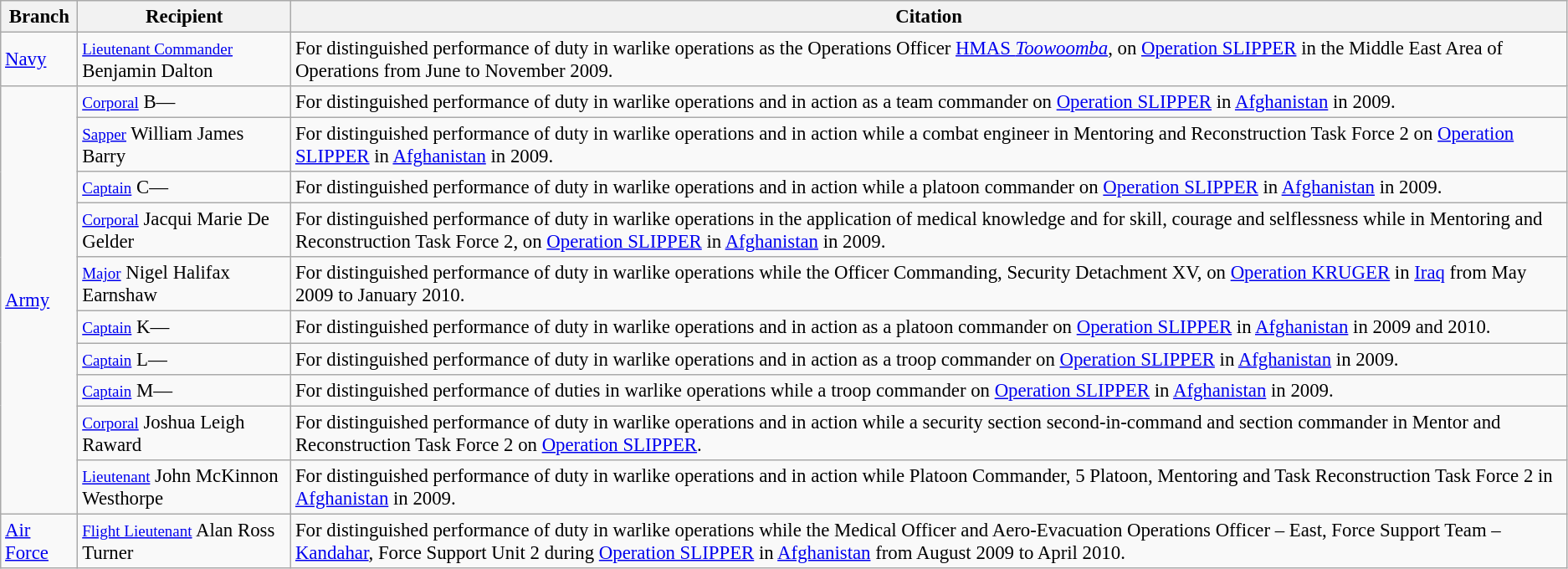<table class="wikitable" style="font-size:95%;">
<tr>
<th>Branch</th>
<th>Recipient</th>
<th>Citation</th>
</tr>
<tr>
<td><a href='#'>Navy</a></td>
<td><small><a href='#'>Lieutenant Commander</a></small> Benjamin Dalton</td>
<td>For distinguished performance of duty in warlike operations as the Operations Officer <a href='#'>HMAS <em>Toowoomba</em></a>, on <a href='#'>Operation SLIPPER</a> in the Middle East Area of Operations from June to November 2009.</td>
</tr>
<tr>
<td rowspan="10"><a href='#'>Army</a></td>
<td><small><a href='#'>Corporal</a></small> B—</td>
<td>For distinguished performance of duty in warlike operations and in action as a team commander on <a href='#'>Operation SLIPPER</a> in <a href='#'>Afghanistan</a> in 2009.</td>
</tr>
<tr>
<td><small><a href='#'>Sapper</a></small> William James Barry</td>
<td>For distinguished performance of duty in warlike operations and in action while a combat engineer in Mentoring and Reconstruction Task Force 2 on <a href='#'>Operation SLIPPER</a> in <a href='#'>Afghanistan</a> in 2009.</td>
</tr>
<tr>
<td><small><a href='#'>Captain</a></small> C—</td>
<td>For distinguished performance of duty in warlike operations and in action while a platoon commander on <a href='#'>Operation SLIPPER</a> in <a href='#'>Afghanistan</a> in 2009.</td>
</tr>
<tr>
<td><small><a href='#'>Corporal</a></small> Jacqui Marie De Gelder</td>
<td>For distinguished performance of duty in warlike operations in the application of medical knowledge and for skill, courage and selflessness while in Mentoring and Reconstruction Task Force 2, on <a href='#'>Operation SLIPPER</a> in <a href='#'>Afghanistan</a> in 2009.</td>
</tr>
<tr>
<td><small><a href='#'>Major</a></small> Nigel Halifax Earnshaw</td>
<td>For distinguished performance of duty in warlike operations while the Officer Commanding, Security Detachment XV, on <a href='#'>Operation KRUGER</a> in <a href='#'>Iraq</a> from May 2009 to January 2010.</td>
</tr>
<tr>
<td><small><a href='#'>Captain</a></small> K—</td>
<td>For distinguished performance of duty in warlike operations and in action as a platoon commander on <a href='#'>Operation SLIPPER</a> in <a href='#'>Afghanistan</a> in 2009 and 2010.</td>
</tr>
<tr>
<td><small><a href='#'>Captain</a></small> L—</td>
<td>For distinguished performance of duty in warlike operations and in action as a troop commander on <a href='#'>Operation SLIPPER</a> in <a href='#'>Afghanistan</a> in 2009.</td>
</tr>
<tr>
<td><small><a href='#'>Captain</a></small> M—</td>
<td>For distinguished performance of duties in warlike operations while a troop commander on <a href='#'>Operation SLIPPER</a> in <a href='#'>Afghanistan</a> in 2009.</td>
</tr>
<tr>
<td><small><a href='#'>Corporal</a></small> Joshua Leigh Raward</td>
<td>For distinguished performance of duty in warlike operations and in action while a security section second-in-command and section commander in Mentor and Reconstruction Task Force 2 on <a href='#'>Operation SLIPPER</a>.</td>
</tr>
<tr>
<td><small><a href='#'>Lieutenant</a></small> John McKinnon Westhorpe</td>
<td>For distinguished performance of duty in warlike operations and in action while Platoon Commander, 5 Platoon, Mentoring and Task Reconstruction Task Force 2 in <a href='#'>Afghanistan</a> in 2009.</td>
</tr>
<tr>
<td><a href='#'>Air Force</a></td>
<td><small><a href='#'>Flight Lieutenant</a></small> Alan Ross Turner</td>
<td>For distinguished performance of duty in warlike operations while the Medical Officer and Aero-Evacuation Operations Officer – East, Force Support Team – <a href='#'>Kandahar</a>, Force Support Unit 2 during <a href='#'>Operation SLIPPER</a> in <a href='#'>Afghanistan</a> from August 2009 to April 2010.</td>
</tr>
</table>
